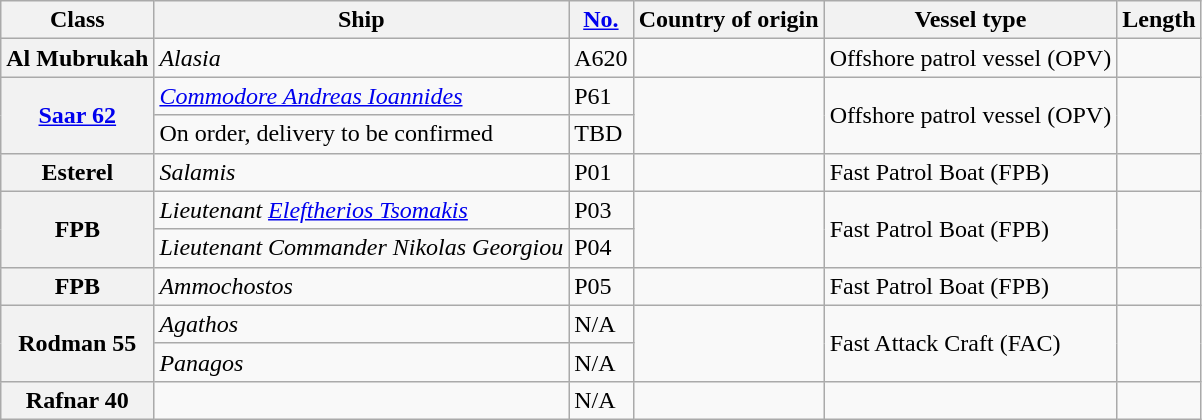<table class="wikitable">
<tr>
<th>Class</th>
<th>Ship</th>
<th><a href='#'>No.</a></th>
<th>Country of origin</th>
<th>Vessel type</th>
<th>Length</th>
</tr>
<tr>
<th>Al Mubrukah</th>
<td><em>Alasia</em></td>
<td>A620</td>
<td></td>
<td>Offshore patrol vessel (OPV)</td>
<td></td>
</tr>
<tr>
<th rowspan=2><a href='#'>Saar 62</a></th>
<td><a href='#'><em>Commodore Andreas Ioannides</em></a></td>
<td>P61</td>
<td rowspan=2></td>
<td rowspan=2>Offshore patrol vessel (OPV)</td>
<td rowspan=2></td>
</tr>
<tr>
<td>On order, delivery to be confirmed</td>
<td>TBD</td>
</tr>
<tr>
<th>Esterel</th>
<td><em>Salamis</em></td>
<td>P01</td>
<td></td>
<td>Fast Patrol Boat (FPB)</td>
<td></td>
</tr>
<tr>
<th rowspan=2>FPB</th>
<td><em>Lieutenant <a href='#'>Eleftherios Tsomakis</a></em></td>
<td>P03</td>
<td rowspan=2></td>
<td rowspan=2>Fast Patrol Boat (FPB)</td>
<td rowspan=2></td>
</tr>
<tr>
<td><em>Lieutenant Commander Nikolas Georgiou</em></td>
<td>P04</td>
</tr>
<tr>
<th>FPB</th>
<td><em>Ammochostos</em></td>
<td>P05</td>
<td></td>
<td>Fast Patrol Boat (FPB)</td>
<td></td>
</tr>
<tr>
<th rowspan=2>Rodman 55</th>
<td><em>Agathos</em></td>
<td>N/A</td>
<td rowspan=2></td>
<td rowspan=2>Fast Attack Craft (FAC)</td>
<td rowspan=2></td>
</tr>
<tr>
<td><em>Panagos</em></td>
<td>N/A</td>
</tr>
<tr>
<th>Rafnar 40</th>
<td></td>
<td>N/A</td>
<td></td>
<td></td>
<td></td>
</tr>
</table>
